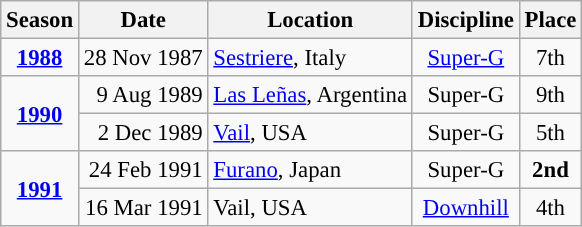<table class="wikitable" style="font-size:95%; text-align:center;">
<tr>
<th>Season</th>
<th>Date</th>
<th>Location</th>
<th>Discipline</th>
<th>Place</th>
</tr>
<tr>
<td><strong><a href='#'>1988</a></strong></td>
<td align="right">28 Nov 1987</td>
<td align="left"> <a href='#'>Sestriere</a>, Italy</td>
<td><a href='#'>Super-G</a></td>
<td>7th</td>
</tr>
<tr>
<td rowspan=2><strong><a href='#'>1990</a></strong></td>
<td align="right">9 Aug 1989</td>
<td align="left"> <a href='#'>Las Leñas</a>, Argentina</td>
<td>Super-G</td>
<td>9th</td>
</tr>
<tr>
<td align="right">2 Dec 1989</td>
<td align="left"> <a href='#'>Vail</a>, USA</td>
<td>Super-G</td>
<td>5th</td>
</tr>
<tr>
<td rowspan=2><strong><a href='#'>1991</a></strong></td>
<td align="right">24 Feb 1991</td>
<td align="left"> <a href='#'>Furano</a>, Japan</td>
<td>Super-G</td>
<td><strong>2nd</strong></td>
</tr>
<tr>
<td align="right">16 Mar 1991</td>
<td align="left"> Vail, USA</td>
<td><a href='#'>Downhill</a></td>
<td>4th</td>
</tr>
</table>
